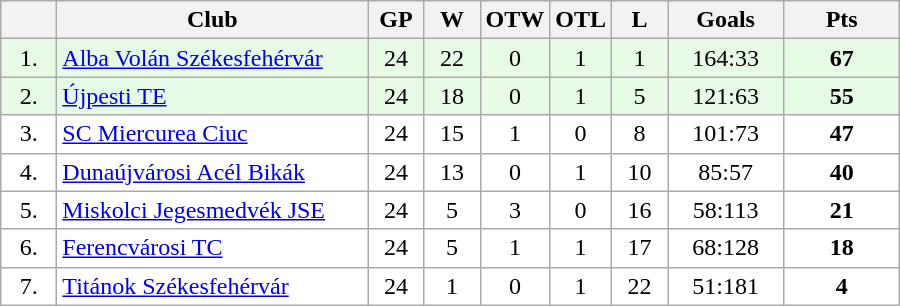<table class="wikitable">
<tr>
<th width="30"></th>
<th width="200">Club</th>
<th width="30">GP</th>
<th width="30">W</th>
<th width="30">OTW</th>
<th width="30">OTL</th>
<th width="30">L</th>
<th width="70">Goals</th>
<th width="70">Pts</th>
</tr>
<tr bgcolor="#e6fae6" align="center">
<td>1.</td>
<td align="left"><a href='#'>Alba Volán Székesfehérvár</a></td>
<td>24</td>
<td>22</td>
<td>0</td>
<td>1</td>
<td>1</td>
<td>164:33</td>
<td><strong>67</strong></td>
</tr>
<tr bgcolor="#e6fae6" align="center">
<td>2.</td>
<td align="left"><a href='#'>Újpesti TE</a></td>
<td>24</td>
<td>18</td>
<td>0</td>
<td>1</td>
<td>5</td>
<td>121:63</td>
<td><strong>55</strong></td>
</tr>
<tr bgcolor="#FFFFFF" align="center">
<td>3.</td>
<td align="left"><a href='#'>SC Miercurea Ciuc</a></td>
<td>24</td>
<td>15</td>
<td>1</td>
<td>0</td>
<td>8</td>
<td>101:73</td>
<td><strong>47</strong></td>
</tr>
<tr bgcolor="#FFFFFF" align="center">
<td>4.</td>
<td align="left"><a href='#'>Dunaújvárosi Acél Bikák</a></td>
<td>24</td>
<td>13</td>
<td>0</td>
<td>1</td>
<td>10</td>
<td>85:57</td>
<td><strong>40</strong></td>
</tr>
<tr bgcolor="#FFFFFF" align="center">
<td>5.</td>
<td align="left"><a href='#'>Miskolci Jegesmedvék JSE</a></td>
<td>24</td>
<td>5</td>
<td>3</td>
<td>0</td>
<td>16</td>
<td>58:113</td>
<td><strong>21</strong></td>
</tr>
<tr bgcolor="#FFFFFF" align="center">
<td>6.</td>
<td align="left"><a href='#'>Ferencvárosi TC</a></td>
<td>24</td>
<td>5</td>
<td>1</td>
<td>1</td>
<td>17</td>
<td>68:128</td>
<td><strong>18</strong></td>
</tr>
<tr bgcolor="#FFFFFF" align="center">
<td>7.</td>
<td align="left"><a href='#'>Titánok Székesfehérvár</a></td>
<td>24</td>
<td>1</td>
<td>0</td>
<td>1</td>
<td>22</td>
<td>51:181</td>
<td><strong>4</strong></td>
</tr>
</table>
